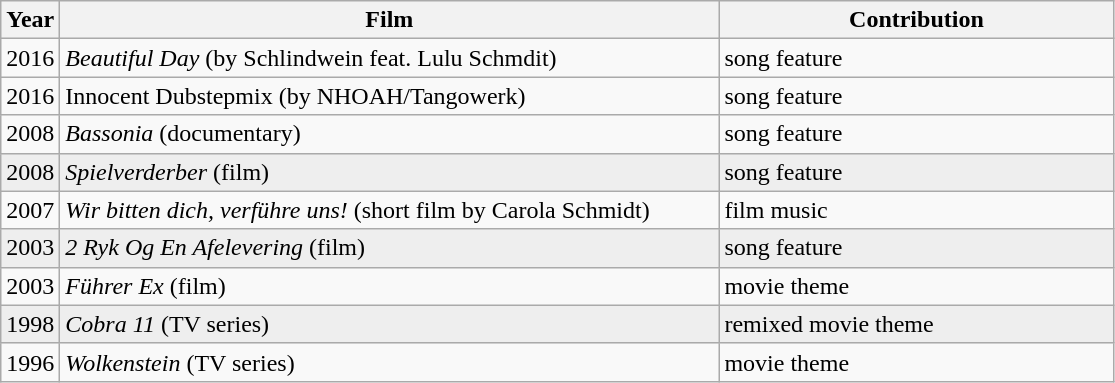<table class="wikitable">
<tr>
<th style="width:2em">Year</th>
<th style="width:27em">Film</th>
<th style="width:16em">Contribution</th>
</tr>
<tr>
<td>2016</td>
<td><em>Beautiful Day</em> (by Schlindwein feat. Lulu Schmdit)</td>
<td>song feature</td>
</tr>
<tr>
<td>2016</td>
<td>Innocent Dubstepmix (by NHOAH/Tangowerk)</td>
<td>song feature</td>
</tr>
<tr>
<td>2008</td>
<td><em>Bassonia</em> (documentary)</td>
<td>song feature</td>
</tr>
<tr bgcolor="#eeeeee">
<td>2008</td>
<td><em>Spielverderber</em> (film)</td>
<td>song feature</td>
</tr>
<tr>
<td>2007</td>
<td><em>Wir bitten dich, verführe uns!</em> (short film by Carola Schmidt)</td>
<td>film music</td>
</tr>
<tr bgcolor="#eeeeee">
<td>2003</td>
<td><em>2 Ryk Og En Afelevering</em> (film)</td>
<td>song feature</td>
</tr>
<tr>
<td>2003</td>
<td><em>Führer Ex</em> (film)</td>
<td>movie theme</td>
</tr>
<tr bgcolor="#eeeeee">
<td>1998</td>
<td><em>Cobra 11</em> (TV series)</td>
<td>remixed movie theme</td>
</tr>
<tr>
<td>1996</td>
<td><em>Wolkenstein</em> (TV series)</td>
<td>movie theme</td>
</tr>
</table>
